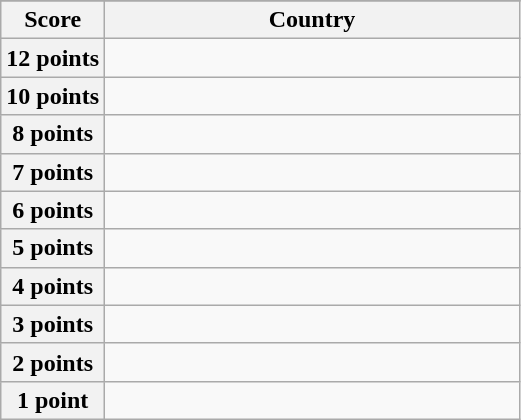<table class="wikitable">
<tr>
</tr>
<tr>
<th scope="col" width="20%">Score</th>
<th scope="col">Country</th>
</tr>
<tr>
<th scope="row">12 points</th>
<td></td>
</tr>
<tr>
<th scope="row">10 points</th>
<td></td>
</tr>
<tr>
<th scope="row">8 points</th>
<td></td>
</tr>
<tr>
<th scope="row">7 points</th>
<td></td>
</tr>
<tr>
<th scope="row">6 points</th>
<td></td>
</tr>
<tr>
<th scope="row">5 points</th>
<td></td>
</tr>
<tr>
<th scope="row">4 points</th>
<td></td>
</tr>
<tr>
<th scope="row">3 points</th>
<td></td>
</tr>
<tr>
<th scope="row">2 points</th>
<td></td>
</tr>
<tr>
<th scope="row">1 point</th>
<td></td>
</tr>
</table>
